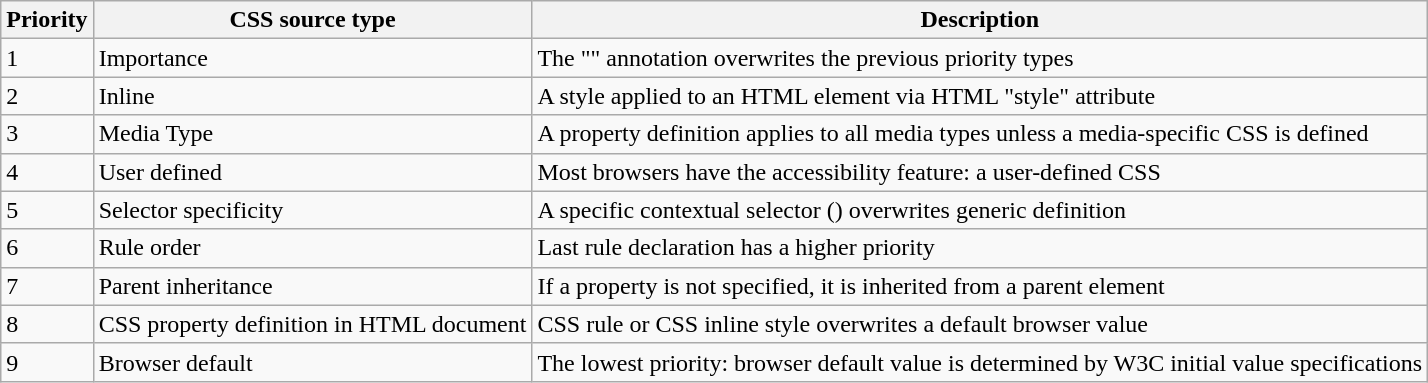<table class="wikitable">
<tr>
<th>Priority</th>
<th>CSS source type</th>
<th>Description</th>
</tr>
<tr>
<td>1</td>
<td>Importance</td>
<td>The "" annotation overwrites the previous priority types</td>
</tr>
<tr>
<td>2</td>
<td>Inline</td>
<td>A style applied to an HTML element via HTML "style" attribute</td>
</tr>
<tr>
<td>3</td>
<td>Media Type</td>
<td>A property definition applies to all media types unless a media-specific CSS is defined</td>
</tr>
<tr>
<td>4</td>
<td>User defined</td>
<td>Most browsers have the accessibility feature: a user-defined CSS</td>
</tr>
<tr>
<td>5</td>
<td>Selector specificity</td>
<td>A specific contextual selector () overwrites generic definition</td>
</tr>
<tr>
<td>6</td>
<td>Rule order</td>
<td>Last rule declaration has a higher priority</td>
</tr>
<tr>
<td>7</td>
<td>Parent inheritance</td>
<td>If a property is not specified, it is inherited from a parent element</td>
</tr>
<tr>
<td>8</td>
<td>CSS property definition in HTML document</td>
<td>CSS rule or CSS inline style overwrites a default browser value</td>
</tr>
<tr>
<td>9</td>
<td>Browser default</td>
<td>The lowest priority: browser default value is determined by W3C initial value specifications</td>
</tr>
</table>
